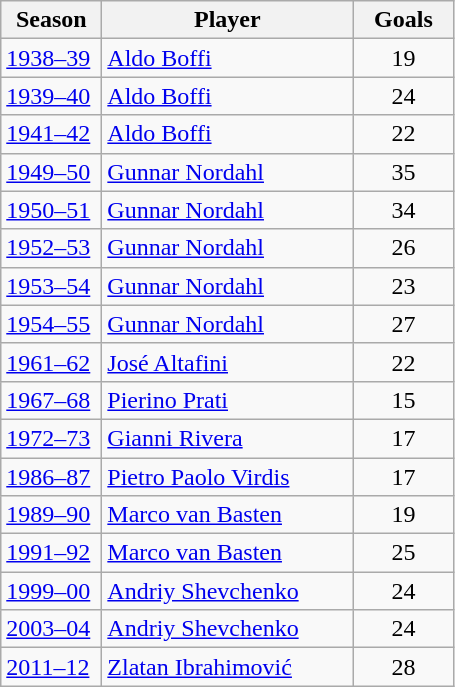<table class="wikitable">
<tr>
<th width="60px">Season</th>
<th width="160px">Player</th>
<th width="60px">Goals</th>
</tr>
<tr>
<td align="left"><a href='#'>1938–39</a></td>
<td> <a href='#'>Aldo Boffi</a></td>
<td align="center">19</td>
</tr>
<tr>
<td align="left"><a href='#'>1939–40</a></td>
<td> <a href='#'>Aldo Boffi</a></td>
<td align="center">24</td>
</tr>
<tr>
<td align="left"><a href='#'>1941–42</a></td>
<td> <a href='#'>Aldo Boffi</a></td>
<td align="center">22</td>
</tr>
<tr>
<td align="left"><a href='#'>1949–50</a></td>
<td> <a href='#'>Gunnar Nordahl</a></td>
<td align="center">35</td>
</tr>
<tr>
<td align="left"><a href='#'>1950–51</a></td>
<td> <a href='#'>Gunnar Nordahl</a></td>
<td align="center">34</td>
</tr>
<tr>
<td align="left"><a href='#'>1952–53</a></td>
<td> <a href='#'>Gunnar Nordahl</a></td>
<td align="center">26</td>
</tr>
<tr>
<td align="left"><a href='#'>1953–54</a></td>
<td> <a href='#'>Gunnar Nordahl</a></td>
<td align="center">23</td>
</tr>
<tr>
<td align="left"><a href='#'>1954–55</a></td>
<td> <a href='#'>Gunnar Nordahl</a></td>
<td align="center">27</td>
</tr>
<tr>
<td align="left"><a href='#'>1961–62</a></td>
<td>  <a href='#'>José Altafini</a></td>
<td align="center">22</td>
</tr>
<tr>
<td align="left"><a href='#'>1967–68</a></td>
<td> <a href='#'>Pierino Prati</a></td>
<td align="center">15</td>
</tr>
<tr>
<td align="left"><a href='#'>1972–73</a></td>
<td> <a href='#'>Gianni Rivera</a></td>
<td align="center">17</td>
</tr>
<tr>
<td align="left"><a href='#'>1986–87</a></td>
<td> <a href='#'>Pietro Paolo Virdis</a></td>
<td align="center">17</td>
</tr>
<tr>
<td align="left"><a href='#'>1989–90</a></td>
<td> <a href='#'>Marco van Basten</a></td>
<td align="center">19</td>
</tr>
<tr>
<td align="left"><a href='#'>1991–92</a></td>
<td> <a href='#'>Marco van Basten</a></td>
<td align="center">25</td>
</tr>
<tr>
<td align="left"><a href='#'>1999–00</a></td>
<td> <a href='#'>Andriy Shevchenko</a></td>
<td align="center">24</td>
</tr>
<tr>
<td align="left"><a href='#'>2003–04</a></td>
<td> <a href='#'>Andriy Shevchenko</a></td>
<td align="center">24</td>
</tr>
<tr>
<td align="left"><a href='#'>2011–12</a></td>
<td> <a href='#'>Zlatan Ibrahimović</a></td>
<td align="center">28</td>
</tr>
</table>
